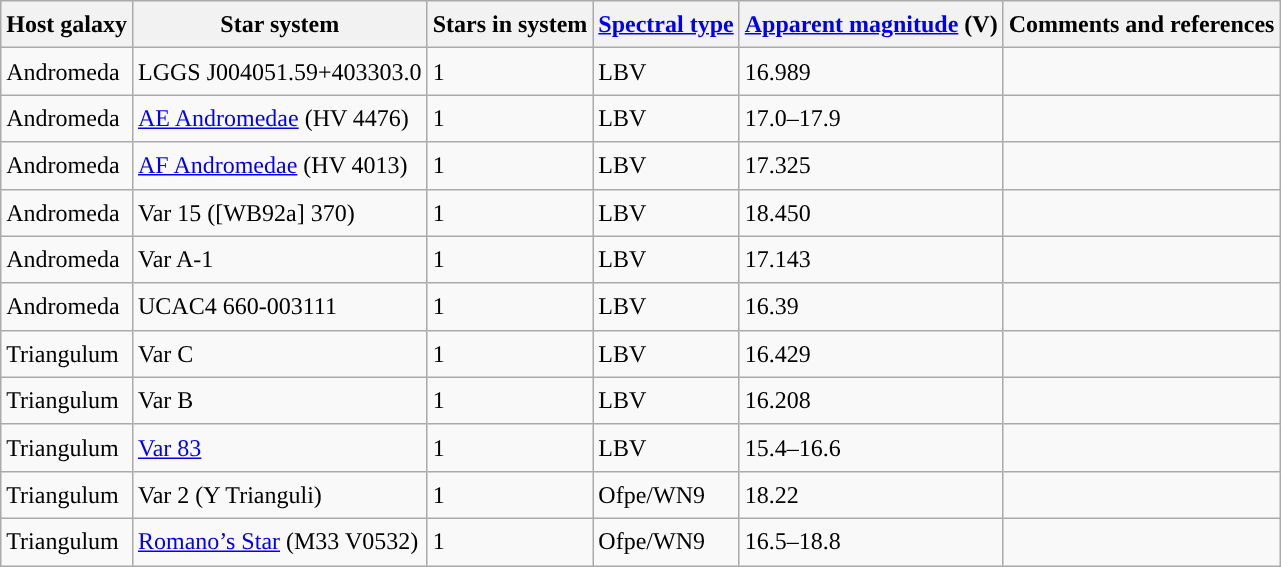<table class="wikitable sortable" style="font-size:1.00em; line-height:1.5em; position:relative;">
<tr>
<th>Host galaxy</th>
<th scope="col">Star system</th>
<th scope="col">Stars in system</th>
<th scope="col"><a href='#'>Spectral type</a></th>
<th scope="col"><a href='#'>Apparent magnitude</a> (V)</th>
<th scope="col">Comments and references</th>
</tr>
<tr>
<td>Andromeda</td>
<td>LGGS J004051.59+403303.0</td>
<td>1</td>
<td>LBV</td>
<td>16.989</td>
<td></td>
</tr>
<tr>
<td>Andromeda</td>
<td><a href='#'>AE Andromedae</a> (HV 4476)</td>
<td>1</td>
<td>LBV</td>
<td>17.0–17.9</td>
<td></td>
</tr>
<tr>
<td>Andromeda</td>
<td><a href='#'>AF Andromedae</a> (HV 4013)</td>
<td>1</td>
<td>LBV</td>
<td>17.325</td>
<td></td>
</tr>
<tr>
<td>Andromeda</td>
<td>Var 15 ([WB92a] 370)</td>
<td>1</td>
<td>LBV</td>
<td>18.450</td>
<td></td>
</tr>
<tr>
<td>Andromeda</td>
<td>Var A-1</td>
<td>1</td>
<td>LBV</td>
<td>17.143</td>
<td></td>
</tr>
<tr>
<td>Andromeda</td>
<td>UCAC4 660-003111</td>
<td>1</td>
<td>LBV</td>
<td>16.39</td>
<td></td>
</tr>
<tr>
<td>Triangulum</td>
<td>Var C</td>
<td>1</td>
<td>LBV</td>
<td>16.429</td>
<td></td>
</tr>
<tr>
<td>Triangulum</td>
<td>Var B</td>
<td>1</td>
<td>LBV</td>
<td>16.208</td>
<td></td>
</tr>
<tr>
<td>Triangulum</td>
<td><a href='#'>Var 83</a></td>
<td>1</td>
<td>LBV</td>
<td>15.4–16.6</td>
<td></td>
</tr>
<tr>
<td>Triangulum</td>
<td>Var 2 (Y Trianguli)</td>
<td>1</td>
<td style="background: ">Ofpe/WN9</td>
<td>18.22</td>
<td></td>
</tr>
<tr>
<td>Triangulum</td>
<td><a href='#'>Romano’s Star</a> (M33 V0532)</td>
<td>1</td>
<td style="background: ">Ofpe/WN9</td>
<td>16.5–18.8</td>
<td></td>
</tr>
</table>
